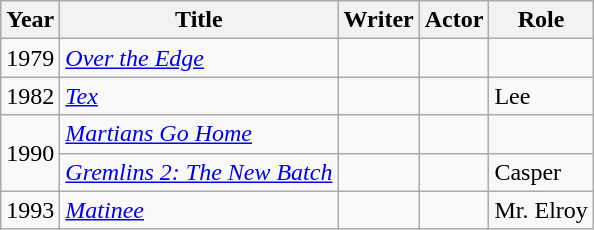<table class="wikitable">
<tr>
<th>Year</th>
<th>Title</th>
<th>Writer</th>
<th>Actor</th>
<th>Role</th>
</tr>
<tr>
<td>1979</td>
<td><em><a href='#'>Over the Edge</a> </em></td>
<td></td>
<td></td>
<td></td>
</tr>
<tr>
<td>1982</td>
<td><em><a href='#'>Tex</a></em></td>
<td></td>
<td></td>
<td>Lee</td>
</tr>
<tr>
<td rowspan="2">1990</td>
<td><em><a href='#'>Martians Go Home</a></em></td>
<td></td>
<td></td>
<td></td>
</tr>
<tr>
<td><em><a href='#'>Gremlins 2: The New Batch</a></em></td>
<td></td>
<td></td>
<td>Casper</td>
</tr>
<tr>
<td>1993</td>
<td><em><a href='#'>Matinee</a></em></td>
<td></td>
<td></td>
<td>Mr. Elroy</td>
</tr>
</table>
